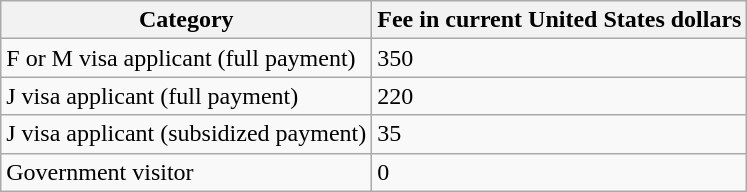<table class="wikitable" border="1">
<tr>
<th>Category</th>
<th>Fee in current United States dollars</th>
</tr>
<tr>
<td>F or M visa applicant (full payment)</td>
<td>350</td>
</tr>
<tr>
<td>J visa applicant (full payment)</td>
<td>220</td>
</tr>
<tr>
<td>J visa applicant (subsidized payment)</td>
<td>35</td>
</tr>
<tr>
<td>Government visitor</td>
<td>0</td>
</tr>
</table>
